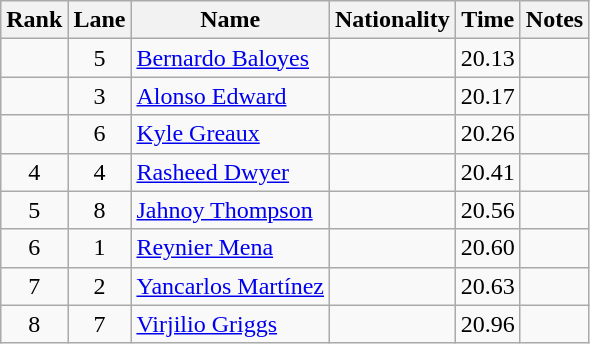<table class="wikitable sortable" style="text-align:center">
<tr>
<th>Rank</th>
<th>Lane</th>
<th>Name</th>
<th>Nationality</th>
<th>Time</th>
<th>Notes</th>
</tr>
<tr>
<td></td>
<td>5</td>
<td align=left><a href='#'>Bernardo Baloyes</a></td>
<td align=left></td>
<td>20.13</td>
<td></td>
</tr>
<tr>
<td></td>
<td>3</td>
<td align=left><a href='#'>Alonso Edward</a></td>
<td align=left></td>
<td>20.17</td>
<td></td>
</tr>
<tr>
<td></td>
<td>6</td>
<td align=left><a href='#'>Kyle Greaux</a></td>
<td align=left></td>
<td>20.26</td>
<td></td>
</tr>
<tr>
<td>4</td>
<td>4</td>
<td align=left><a href='#'>Rasheed Dwyer</a></td>
<td align=left></td>
<td>20.41</td>
<td></td>
</tr>
<tr>
<td>5</td>
<td>8</td>
<td align=left><a href='#'>Jahnoy Thompson</a></td>
<td align=left></td>
<td>20.56</td>
<td></td>
</tr>
<tr>
<td>6</td>
<td>1</td>
<td align=left><a href='#'>Reynier Mena</a></td>
<td align=left></td>
<td>20.60</td>
<td></td>
</tr>
<tr>
<td>7</td>
<td>2</td>
<td align=left><a href='#'>Yancarlos Martínez</a></td>
<td align=left></td>
<td>20.63</td>
<td></td>
</tr>
<tr>
<td>8</td>
<td>7</td>
<td align=left><a href='#'>Virjilio Griggs</a></td>
<td align=left></td>
<td>20.96</td>
<td></td>
</tr>
</table>
